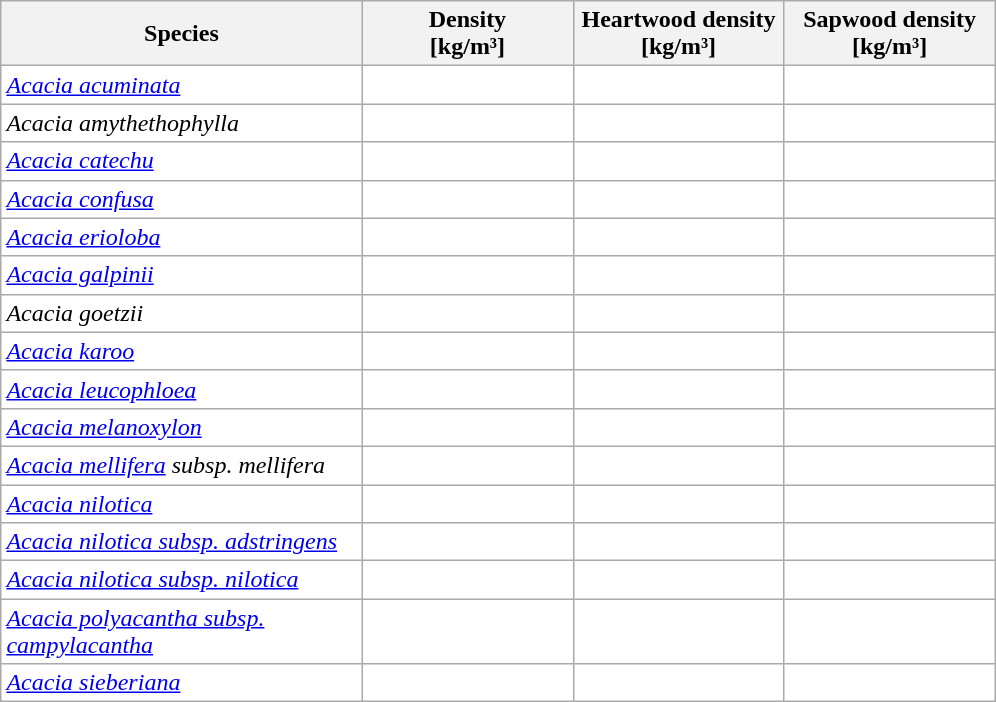<table class="wikitable"  style="margin:1em auto 1em auto; background:white;">
<tr>
<th style="width:175pt;">Species</th>
<th style="width:100pt;">Density<br>[kg/m³]</th>
<th style="width:100pt;">Heartwood density<br>[kg/m³]</th>
<th style="width:100pt;">Sapwood density<br>[kg/m³]</th>
</tr>
<tr>
<td><em><a href='#'>Acacia acuminata</a></em></td>
<td></td>
<td></td>
<td></td>
</tr>
<tr>
<td><em>Acacia amythethophylla</em></td>
<td></td>
<td></td>
<td></td>
</tr>
<tr>
<td><em><a href='#'>Acacia catechu</a></em></td>
<td></td>
<td></td>
<td></td>
</tr>
<tr>
<td><em><a href='#'>Acacia confusa</a></em></td>
<td></td>
<td></td>
<td></td>
</tr>
<tr>
<td><em><a href='#'>Acacia erioloba</a></em></td>
<td></td>
<td></td>
<td></td>
</tr>
<tr>
<td><em><a href='#'>Acacia galpinii</a></em></td>
<td></td>
<td></td>
<td></td>
</tr>
<tr>
<td><em>Acacia goetzii</em></td>
<td></td>
<td></td>
<td></td>
</tr>
<tr>
<td><em><a href='#'>Acacia karoo</a></em></td>
<td></td>
<td></td>
<td></td>
</tr>
<tr>
<td><em><a href='#'>Acacia leucophloea</a></em></td>
<td></td>
<td></td>
<td></td>
</tr>
<tr>
<td><em><a href='#'>Acacia melanoxylon</a></em></td>
<td></td>
<td></td>
</tr>
<tr>
<td><em><a href='#'>Acacia mellifera</a> subsp. mellifera</em></td>
<td></td>
<td></td>
<td></td>
</tr>
<tr>
<td><em><a href='#'>Acacia nilotica</a></em></td>
<td></td>
<td></td>
<td></td>
</tr>
<tr>
<td><em><a href='#'>Acacia nilotica subsp. adstringens</a></em></td>
<td></td>
<td></td>
<td></td>
</tr>
<tr>
<td><em><a href='#'>Acacia nilotica subsp. nilotica</a></em></td>
<td></td>
<td></td>
<td></td>
</tr>
<tr>
<td><em><a href='#'>Acacia polyacantha subsp. campylacantha</a></em></td>
<td></td>
<td></td>
<td></td>
</tr>
<tr>
<td><em><a href='#'>Acacia sieberiana</a></em></td>
<td></td>
<td></td>
<td></td>
</tr>
</table>
